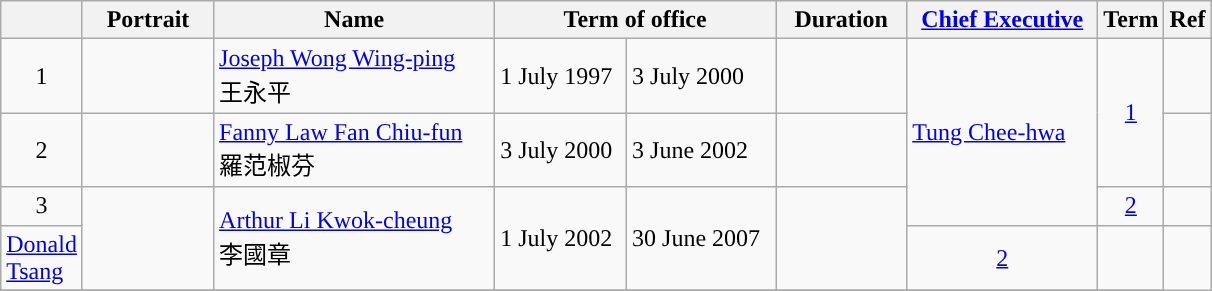<table class="wikitable"  style="text-align:left">
<tr>
<th width="10"></th>
<th width="80">Portrait</th>
<th width="180">Name</th>
<th width="180" colspan="2">Term of office</th>
<th width="80">Duration</th>
<th width="120"><a href='#'>Chief Executive</a></th>
<th>Term</th>
<th>Ref</th>
</tr>
<tr>
<td align="center">1</td>
<td></td>
<td><a href='#'>Joseph Wong Wing-ping</a><br>王永平</td>
<td>1 July 1997</td>
<td>3 July 2000</td>
<td></td>
<td rowspan=3><a href='#'>Tung Chee-hwa</a><br></td>
<td rowspan=2 align=center><a href='#'>1</a></td>
<td></td>
</tr>
<tr>
<td align="center">2</td>
<td></td>
<td><a href='#'>Fanny Law Fan Chiu-fun</a><br>羅范椒芬</td>
<td>3 July 2000</td>
<td>3 June 2002</td>
<td></td>
<td></td>
</tr>
<tr>
<td align="center">3</td>
<td rowspan=2></td>
<td rowspan=2><a href='#'>Arthur Li Kwok-cheung</a><br>李國章</td>
<td rowspan=2>1 July 2002</td>
<td rowspan=2>30 June 2007</td>
<td rowspan=2></td>
<td align=center><a href='#'>2</a></td>
<td></td>
</tr>
<tr>
<td><a href='#'>Donald Tsang</a><br></td>
<td align=center><a href='#'>2</a></td>
<td></td>
</tr>
<tr>
</tr>
</table>
